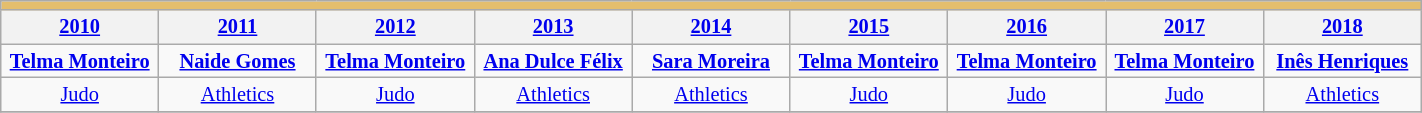<table class="wikitable sortable" style="margin:1em auto; text-align:center; font-size:85%" width="75%">
<tr>
<td colspan="9" bgcolor="#e4be6d"></td>
</tr>
<tr>
<th><a href='#'>2010</a></th>
<th><a href='#'>2011</a></th>
<th><a href='#'>2012</a></th>
<th><a href='#'>2013</a></th>
<th><a href='#'>2014</a></th>
<th><a href='#'>2015</a></th>
<th><a href='#'>2016</a></th>
<th><a href='#'>2017</a></th>
<th><a href='#'>2018</a></th>
</tr>
<tr>
<td width="10%"><strong><a href='#'>Telma Monteiro</a></strong></td>
<td width="10%"><strong><a href='#'>Naide Gomes</a></strong></td>
<td width="10%"><strong><a href='#'>Telma Monteiro</a></strong></td>
<td width="10%"><strong><a href='#'>Ana Dulce Félix</a></strong></td>
<td width="10%"><strong><a href='#'>Sara Moreira</a></strong></td>
<td width="10%"><strong><a href='#'>Telma Monteiro</a></strong></td>
<td width="10%"><strong><a href='#'>Telma Monteiro</a></strong></td>
<td width="10%"><strong><a href='#'>Telma Monteiro</a></strong></td>
<td width="10%"><strong><a href='#'>Inês Henriques</a></strong></td>
</tr>
<tr>
<td><a href='#'>Judo</a></td>
<td><a href='#'>Athletics</a></td>
<td><a href='#'>Judo</a></td>
<td><a href='#'>Athletics</a></td>
<td><a href='#'>Athletics</a></td>
<td><a href='#'>Judo</a></td>
<td><a href='#'>Judo</a></td>
<td><a href='#'>Judo</a></td>
<td><a href='#'>Athletics</a></td>
</tr>
<tr>
</tr>
</table>
